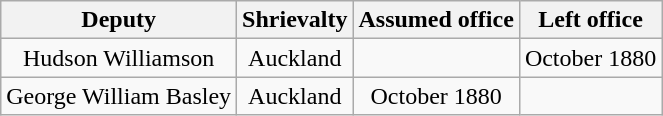<table class="wikitable plainrowheaders" style="text-align:center;">
<tr>
<th>Deputy</th>
<th>Shrievalty</th>
<th>Assumed office</th>
<th>Left office</th>
</tr>
<tr>
<td>Hudson Williamson</td>
<td>Auckland</td>
<td></td>
<td>October 1880</td>
</tr>
<tr>
<td>George William Basley</td>
<td>Auckland</td>
<td>October 1880</td>
<td></td>
</tr>
</table>
